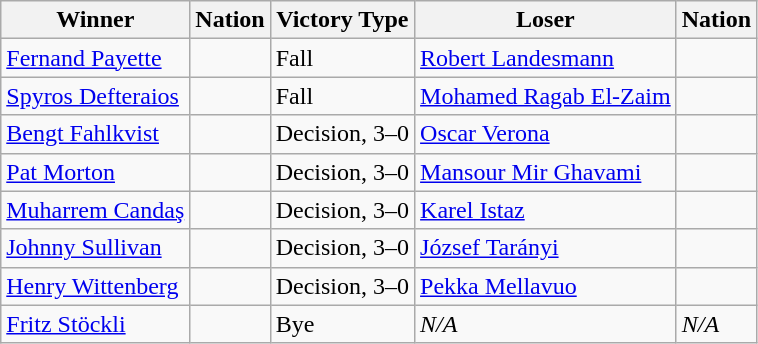<table class="wikitable sortable" style="text-align:left;">
<tr>
<th>Winner</th>
<th>Nation</th>
<th>Victory Type</th>
<th>Loser</th>
<th>Nation</th>
</tr>
<tr>
<td><a href='#'>Fernand Payette</a></td>
<td></td>
<td>Fall</td>
<td><a href='#'>Robert Landesmann</a></td>
<td></td>
</tr>
<tr>
<td><a href='#'>Spyros Defteraios</a></td>
<td></td>
<td>Fall</td>
<td><a href='#'>Mohamed Ragab El-Zaim</a></td>
<td></td>
</tr>
<tr>
<td><a href='#'>Bengt Fahlkvist</a></td>
<td></td>
<td>Decision, 3–0</td>
<td><a href='#'>Oscar Verona</a></td>
<td></td>
</tr>
<tr>
<td><a href='#'>Pat Morton</a></td>
<td></td>
<td>Decision, 3–0</td>
<td><a href='#'>Mansour Mir Ghavami</a></td>
<td></td>
</tr>
<tr>
<td><a href='#'>Muharrem Candaş</a></td>
<td></td>
<td>Decision, 3–0</td>
<td><a href='#'>Karel Istaz</a></td>
<td></td>
</tr>
<tr>
<td><a href='#'>Johnny Sullivan</a></td>
<td></td>
<td>Decision, 3–0</td>
<td><a href='#'>József Tarányi</a></td>
<td></td>
</tr>
<tr>
<td><a href='#'>Henry Wittenberg</a></td>
<td></td>
<td>Decision, 3–0</td>
<td><a href='#'>Pekka Mellavuo</a></td>
<td></td>
</tr>
<tr>
<td><a href='#'>Fritz Stöckli</a></td>
<td></td>
<td>Bye</td>
<td><em>N/A</em></td>
<td><em>N/A</em></td>
</tr>
</table>
